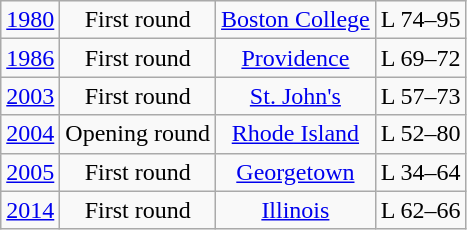<table class="wikitable">
<tr align="center">
<td><a href='#'>1980</a></td>
<td>First round</td>
<td><a href='#'>Boston College</a></td>
<td align="center">L 74–95</td>
</tr>
<tr align="center">
<td><a href='#'>1986</a></td>
<td>First round</td>
<td><a href='#'>Providence</a></td>
<td align="center">L 69–72</td>
</tr>
<tr align="center">
<td><a href='#'>2003</a></td>
<td>First round</td>
<td><a href='#'>St. John's</a></td>
<td align="center">L 57–73</td>
</tr>
<tr align="center">
<td><a href='#'>2004</a></td>
<td>Opening round</td>
<td><a href='#'>Rhode Island</a></td>
<td align="center">L 52–80</td>
</tr>
<tr align="center">
<td><a href='#'>2005</a></td>
<td>First round</td>
<td><a href='#'>Georgetown</a></td>
<td align="center">L 34–64</td>
</tr>
<tr align="center">
<td><a href='#'>2014</a></td>
<td>First round</td>
<td><a href='#'>Illinois</a></td>
<td align="center">L 62–66</td>
</tr>
</table>
